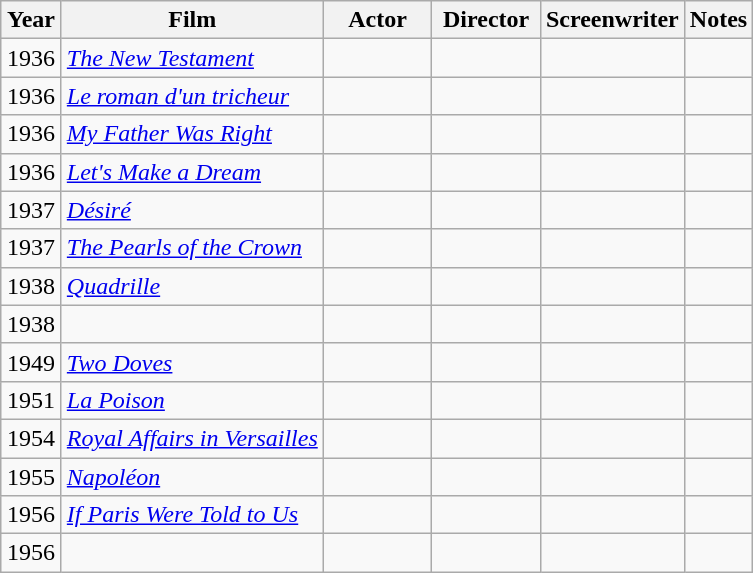<table class="wikitable sortable" style="text-align:center">
<tr>
<th style="width:33px;">Year</th>
<th>Film</th>
<th style="width:65px;">Actor</th>
<th width=65>Director</th>
<th width=65>Screenwriter</th>
<th>Notes</th>
</tr>
<tr>
<td>1936</td>
<td style="text-align:left"><em><a href='#'>The New Testament</a></em></td>
<td></td>
<td></td>
<td></td>
</tr>
<tr>
<td>1936</td>
<td style="text-align:left"><em><a href='#'>Le roman d'un tricheur</a></em></td>
<td></td>
<td></td>
<td></td>
<td></td>
</tr>
<tr>
<td>1936</td>
<td style="text-align:left"><em><a href='#'>My Father Was Right</a></em></td>
<td></td>
<td></td>
<td></td>
<td></td>
</tr>
<tr>
<td>1936</td>
<td style="text-align:left"><em><a href='#'>Let's Make a Dream</a></em></td>
<td></td>
<td></td>
<td></td>
<td></td>
</tr>
<tr>
<td>1937</td>
<td style="text-align:left"><em><a href='#'>Désiré</a></em></td>
<td></td>
<td></td>
<td></td>
<td></td>
</tr>
<tr>
<td>1937</td>
<td style="text-align:left"><em><a href='#'>The Pearls of the Crown</a></em></td>
<td></td>
<td></td>
<td></td>
<td></td>
</tr>
<tr>
<td>1938</td>
<td style="text-align:left"><em><a href='#'>Quadrille</a></em></td>
<td></td>
<td></td>
<td></td>
<td></td>
</tr>
<tr>
<td>1938</td>
<td style="text-align:left"><em></em></td>
<td></td>
<td></td>
<td></td>
<td></td>
</tr>
<tr>
<td>1949</td>
<td style="text-align:left"><em><a href='#'>Two Doves</a></em></td>
<td></td>
<td></td>
<td></td>
<td></td>
</tr>
<tr>
<td>1951</td>
<td style="text-align:left"><em><a href='#'>La Poison</a></em></td>
<td></td>
<td></td>
<td></td>
<td></td>
</tr>
<tr>
<td>1954</td>
<td style="text-align:left"><em><a href='#'>Royal Affairs in Versailles</a></em></td>
<td></td>
<td></td>
<td></td>
<td></td>
</tr>
<tr>
<td>1955</td>
<td style="text-align:left"><em><a href='#'>Napoléon</a></em></td>
<td></td>
<td></td>
<td></td>
<td></td>
</tr>
<tr>
<td>1956</td>
<td style="text-align:left"><em><a href='#'>If Paris Were Told to Us</a></em></td>
<td></td>
<td></td>
<td></td>
<td></td>
</tr>
<tr>
<td>1956</td>
<td style="text-align:left"><em></em></td>
<td></td>
<td></td>
<td></td>
<td></td>
</tr>
</table>
